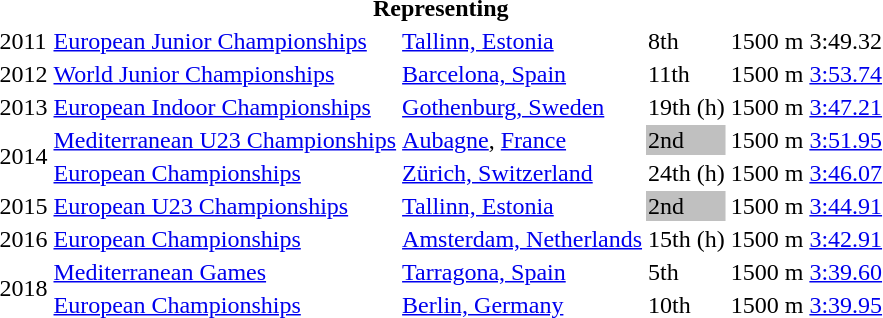<table>
<tr>
<th colspan="6">Representing </th>
</tr>
<tr>
<td>2011</td>
<td><a href='#'>European Junior Championships</a></td>
<td><a href='#'>Tallinn, Estonia</a></td>
<td>8th</td>
<td>1500 m</td>
<td>3:49.32</td>
</tr>
<tr>
<td>2012</td>
<td><a href='#'>World Junior Championships</a></td>
<td><a href='#'>Barcelona, Spain</a></td>
<td>11th</td>
<td>1500 m</td>
<td><a href='#'>3:53.74</a></td>
</tr>
<tr>
<td>2013</td>
<td><a href='#'>European Indoor Championships</a></td>
<td><a href='#'>Gothenburg, Sweden</a></td>
<td>19th (h)</td>
<td>1500 m</td>
<td><a href='#'>3:47.21</a></td>
</tr>
<tr>
<td rowspan=2>2014</td>
<td><a href='#'>Mediterranean U23 Championships</a></td>
<td><a href='#'>Aubagne</a>, <a href='#'>France</a></td>
<td bgcolor=silver>2nd</td>
<td>1500 m</td>
<td><a href='#'>3:51.95</a></td>
</tr>
<tr>
<td><a href='#'>European Championships</a></td>
<td><a href='#'>Zürich, Switzerland</a></td>
<td>24th (h)</td>
<td>1500 m</td>
<td><a href='#'>3:46.07</a></td>
</tr>
<tr>
<td>2015</td>
<td><a href='#'>European U23 Championships</a></td>
<td><a href='#'>Tallinn, Estonia</a></td>
<td bgcolor=silver>2nd</td>
<td>1500 m</td>
<td><a href='#'>3:44.91</a></td>
</tr>
<tr>
<td>2016</td>
<td><a href='#'>European Championships</a></td>
<td><a href='#'>Amsterdam, Netherlands</a></td>
<td>15th (h)</td>
<td>1500 m</td>
<td><a href='#'>3:42.91</a></td>
</tr>
<tr>
<td rowspan=2>2018</td>
<td><a href='#'>Mediterranean Games</a></td>
<td><a href='#'>Tarragona, Spain</a></td>
<td>5th</td>
<td>1500 m</td>
<td><a href='#'>3:39.60</a></td>
</tr>
<tr>
<td><a href='#'>European Championships</a></td>
<td><a href='#'>Berlin, Germany</a></td>
<td>10th</td>
<td>1500 m</td>
<td><a href='#'>3:39.95</a></td>
</tr>
</table>
